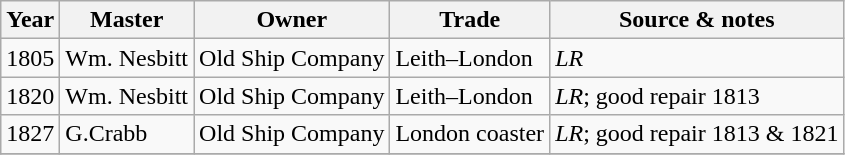<table class=" wikitable">
<tr>
<th>Year</th>
<th>Master</th>
<th>Owner</th>
<th>Trade</th>
<th>Source & notes</th>
</tr>
<tr>
<td>1805</td>
<td>Wm. Nesbitt</td>
<td>Old Ship Company</td>
<td>Leith–London</td>
<td><em>LR</em></td>
</tr>
<tr>
<td>1820</td>
<td>Wm. Nesbitt</td>
<td>Old Ship Company</td>
<td>Leith–London</td>
<td><em>LR</em>; good repair 1813</td>
</tr>
<tr>
<td>1827</td>
<td>G.Crabb</td>
<td>Old Ship Company</td>
<td>London coaster</td>
<td><em>LR</em>; good repair 1813 & 1821</td>
</tr>
<tr>
</tr>
</table>
